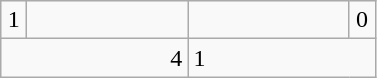<table class=wikitable>
<tr>
<td align=center width=10>1</td>
<td align="center" width="100"></td>
<td align="center" width="100" !></td>
<td align="center" width="10">0</td>
</tr>
<tr>
<td colspan=2 align=right>4</td>
<td colspan="2">1</td>
</tr>
</table>
